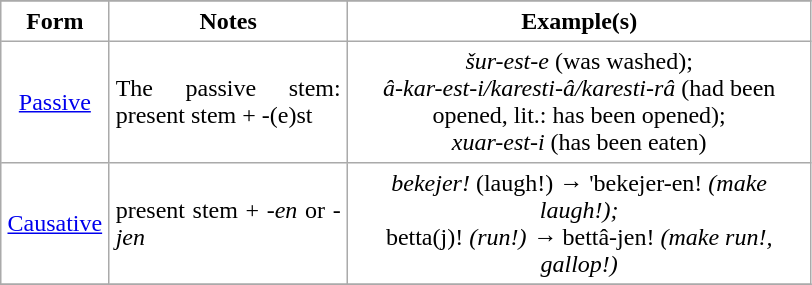<table border="1" cellpadding="4" cellspacing="0" style="border:1px solid #aaa; border-collapse:collapse; text-align: center;">
<tr bgcolor="#ADD8E6">
</tr>
<tr>
<th width="60">Form</th>
<th width="150">Notes</th>
<th width="300">Example(s)</th>
</tr>
<tr>
<td><a href='#'>Passive</a></td>
<td style="text-align: justify;">The passive stem: present stem + -(e)st</td>
<td><em>šur-est-e</em> (was washed);<br> <em>â-kar-est-i/karesti-â/karesti-râ</em> (had been opened, lit.: has been opened);<br> <em>xuar-est-i</em> (has been eaten)</td>
</tr>
<tr>
<td><a href='#'>Causative</a></td>
<td style="text-align: justify;">present stem + <em>-en</em> or <em>-jen</em></td>
<td><em>bekejer!</em> (laugh!) → 'bekejer-en!<em> (make laugh!);<br> </em>betta(j)!<em> (run!) → </em>bettâ-jen!<em> (make run!, gallop!)</td>
</tr>
<tr>
</tr>
</table>
